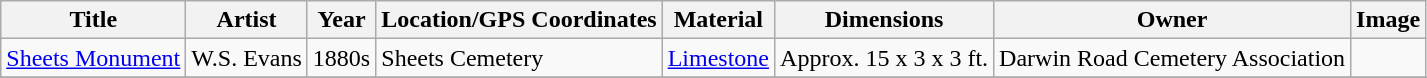<table class="wikitable sortable">
<tr>
<th>Title</th>
<th>Artist</th>
<th>Year</th>
<th>Location/GPS Coordinates</th>
<th>Material</th>
<th>Dimensions</th>
<th>Owner</th>
<th>Image</th>
</tr>
<tr>
<td><a href='#'>Sheets Monument</a></td>
<td>W.S. Evans</td>
<td>1880s</td>
<td>Sheets Cemetery</td>
<td><a href='#'>Limestone</a></td>
<td>Approx. 15 x 3 x 3 ft.</td>
<td>Darwin Road Cemetery Association</td>
<td></td>
</tr>
<tr>
</tr>
</table>
